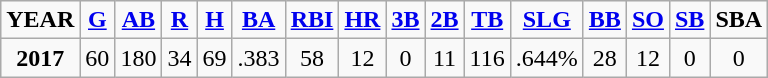<table class="wikitable">
<tr align=center>
<td><strong>YEAR</strong></td>
<td><strong><a href='#'>G</a></strong></td>
<td><strong><a href='#'>AB</a></strong></td>
<td><strong><a href='#'>R</a></strong></td>
<td><strong><a href='#'>H</a></strong></td>
<td><strong><a href='#'>BA</a></strong></td>
<td><strong><a href='#'>RBI</a></strong></td>
<td><strong><a href='#'>HR</a></strong></td>
<td><strong><a href='#'>3B</a></strong></td>
<td><strong><a href='#'>2B</a></strong></td>
<td><strong><a href='#'>TB</a></strong></td>
<td><strong><a href='#'>SLG</a></strong></td>
<td><strong><a href='#'>BB</a></strong></td>
<td><strong><a href='#'>SO</a></strong></td>
<td><strong><a href='#'>SB</a></strong></td>
<td><strong>SBA</strong></td>
</tr>
<tr align=center>
<td><strong>2017</strong></td>
<td>60</td>
<td>180</td>
<td>34</td>
<td>69</td>
<td>.383</td>
<td>58</td>
<td>12</td>
<td>0</td>
<td>11</td>
<td>116</td>
<td>.644%</td>
<td>28</td>
<td>12</td>
<td>0</td>
<td>0</td>
</tr>
</table>
